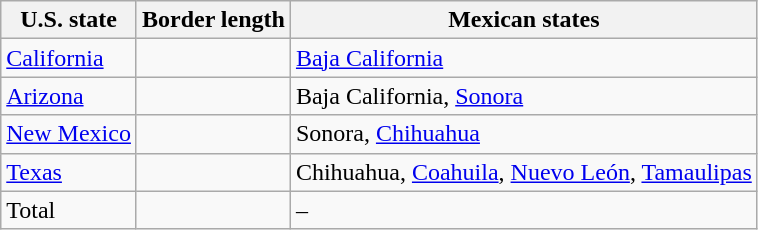<table class="wikitable sortable">
<tr>
<th>U.S. state</th>
<th>Border length</th>
<th>Mexican states</th>
</tr>
<tr>
<td><a href='#'>California</a></td>
<td></td>
<td><a href='#'>Baja California</a></td>
</tr>
<tr>
<td><a href='#'>Arizona</a></td>
<td></td>
<td>Baja California, <a href='#'>Sonora</a></td>
</tr>
<tr>
<td><a href='#'>New Mexico</a></td>
<td></td>
<td>Sonora, <a href='#'>Chihuahua</a></td>
</tr>
<tr>
<td><a href='#'>Texas</a></td>
<td></td>
<td>Chihuahua, <a href='#'>Coahuila</a>, <a href='#'>Nuevo León</a>, <a href='#'>Tamaulipas</a></td>
</tr>
<tr>
<td>Total</td>
<td></td>
<td>–</td>
</tr>
</table>
